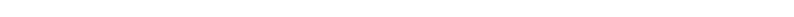<table style="width:1000px; text-align:center;">
<tr style="color:white;">
<td style="background:"></td>
<td style="background:">20.4%</td>
<td style="background:"></td>
<td style="background:"></td>
<td style="background:"><strong>65.8%</strong></td>
<td style="background:"></td>
</tr>
<tr>
<td></td>
<td></td>
<td></td>
<td></td>
<td></td>
<td></td>
<td></td>
</tr>
</table>
